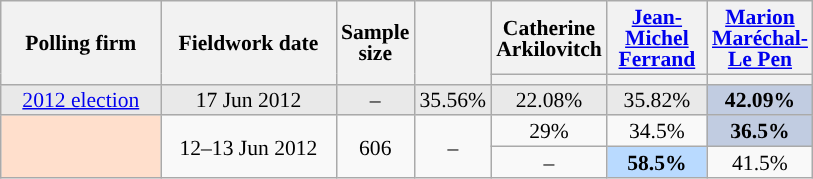<table class="wikitable sortable" style="text-align:center;font-size:90%;line-height:14px;">
<tr style="height:40px;">
<th style="width:100px;" rowspan="2">Polling firm</th>
<th style="width:110px;" rowspan="2">Fieldwork date</th>
<th style="width:35px;" rowspan="2">Sample<br>size</th>
<th style="width:30px;" rowspan="2"></th>
<th class="unsortable" style="width:60px;">Catherine Arkilovitch<br></th>
<th class="unsortable" style="width:60px;"><a href='#'>Jean-Michel Ferrand</a><br></th>
<th class="unsortable" style="width:60px;"><a href='#'>Marion Maréchal-Le Pen</a><br></th>
</tr>
<tr>
<th style="background:"></th>
<th style="background:"></th>
<th style="background:"></th>
</tr>
<tr style="background:#E9E9E9;">
<td><a href='#'>2012 election</a></td>
<td data-sort-value="2012-06-17">17 Jun 2012</td>
<td>–</td>
<td>35.56%</td>
<td>22.08%</td>
<td>35.82%</td>
<td style="background:#C1CCE1;"><strong>42.09%</strong></td>
</tr>
<tr>
<td rowspan="2" style="background:#FFDFCC;"></td>
<td rowspan="2" data-sort-value="2012-06-13">12–13 Jun 2012</td>
<td rowspan="2">606</td>
<td rowspan="2">–</td>
<td>29%</td>
<td>34.5%</td>
<td style="background:#C1CCE1;"><strong>36.5%</strong></td>
</tr>
<tr>
<td>–</td>
<td style="background:#B9DAFF;"><strong>58.5%</strong></td>
<td>41.5%</td>
</tr>
</table>
